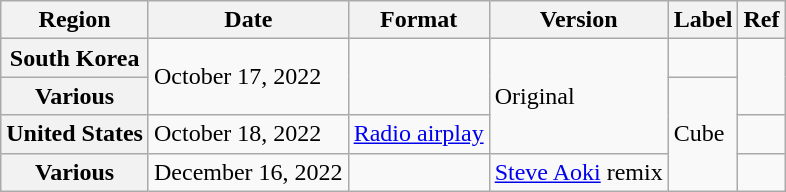<table class="wikitable plainrowheaders">
<tr>
<th scope="col">Region</th>
<th scope="col">Date</th>
<th scope="col">Format</th>
<th scope="col">Version</th>
<th scope="col">Label</th>
<th scope="col">Ref</th>
</tr>
<tr>
<th scope="row">South Korea</th>
<td rowspan="2">October 17, 2022</td>
<td rowspan="2"></td>
<td rowspan="3">Original</td>
<td></td>
<td rowspan="2" style="text-align:center;"></td>
</tr>
<tr>
<th scope="row">Various</th>
<td rowspan="3">Cube</td>
</tr>
<tr>
<th scope="row">United States</th>
<td>October 18, 2022</td>
<td><a href='#'>Radio airplay</a></td>
<td style="text-align:center;"></td>
</tr>
<tr>
<th scope="row">Various</th>
<td>December 16, 2022</td>
<td></td>
<td><a href='#'>Steve Aoki</a> remix</td>
<td style="text-align:center;"></td>
</tr>
</table>
